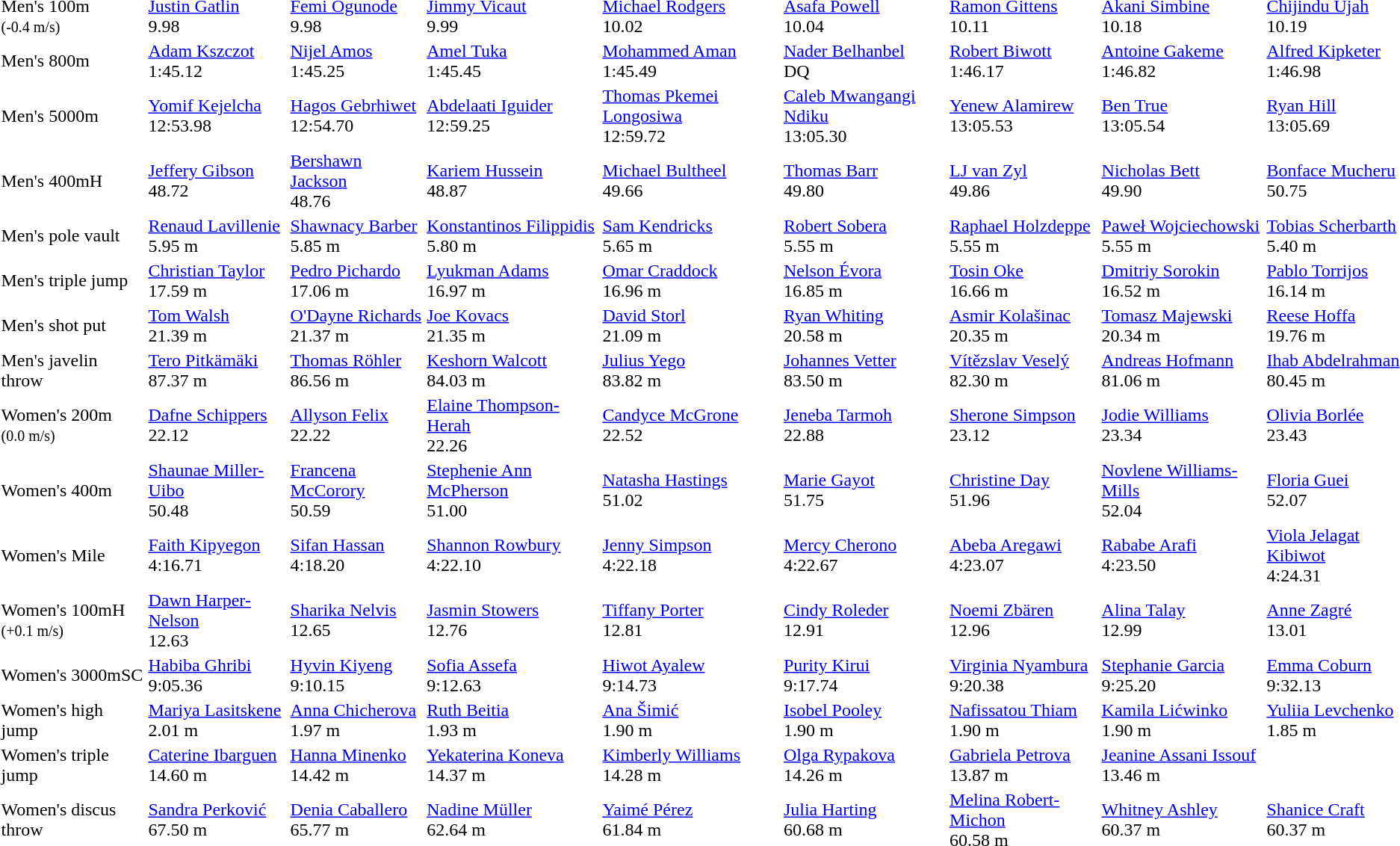<table>
<tr>
<td>Men's 100m<br><small>(-0.4 m/s)</small></td>
<td><a href='#'>Justin Gatlin</a><br>  9.98</td>
<td><a href='#'>Femi Ogunode</a><br>  9.98</td>
<td><a href='#'>Jimmy Vicaut</a><br>  9.99</td>
<td><a href='#'>Michael Rodgers</a><br>  10.02</td>
<td><a href='#'>Asafa Powell</a><br>  10.04</td>
<td><a href='#'>Ramon Gittens</a><br>  10.11</td>
<td><a href='#'>Akani Simbine</a><br>  10.18</td>
<td><a href='#'>Chijindu Ujah</a><br>  10.19</td>
</tr>
<tr>
<td>Men's 800m</td>
<td><a href='#'>Adam Kszczot</a><br>  1:45.12</td>
<td><a href='#'>Nijel Amos</a><br>  1:45.25</td>
<td><a href='#'>Amel Tuka</a><br>  1:45.45</td>
<td><a href='#'>Mohammed Aman</a><br>  1:45.49</td>
<td><a href='#'>Nader Belhanbel</a><br>  DQ</td>
<td><a href='#'>Robert Biwott</a><br>  1:46.17</td>
<td><a href='#'>Antoine Gakeme</a><br>  1:46.82</td>
<td><a href='#'>Alfred Kipketer</a><br>  1:46.98</td>
</tr>
<tr>
<td>Men's 5000m</td>
<td><a href='#'>Yomif Kejelcha</a><br>  12:53.98</td>
<td><a href='#'>Hagos Gebrhiwet</a><br>  12:54.70</td>
<td><a href='#'>Abdelaati Iguider</a><br>  12:59.25</td>
<td><a href='#'>Thomas Pkemei Longosiwa</a><br>  12:59.72</td>
<td><a href='#'>Caleb Mwangangi Ndiku</a><br>  13:05.30</td>
<td><a href='#'>Yenew Alamirew</a><br>  13:05.53</td>
<td><a href='#'>Ben True</a><br>  13:05.54</td>
<td><a href='#'>Ryan Hill</a><br>  13:05.69</td>
</tr>
<tr>
<td>Men's 400mH</td>
<td><a href='#'>Jeffery Gibson</a><br>  48.72</td>
<td><a href='#'>Bershawn Jackson</a><br>  48.76</td>
<td><a href='#'>Kariem Hussein</a><br>  48.87</td>
<td><a href='#'>Michael Bultheel</a><br>  49.66</td>
<td><a href='#'>Thomas Barr</a><br>  49.80</td>
<td><a href='#'>LJ van Zyl</a><br>  49.86</td>
<td><a href='#'>Nicholas Bett</a><br>  49.90</td>
<td><a href='#'>Bonface Mucheru</a><br>  50.75</td>
</tr>
<tr>
<td>Men's pole vault</td>
<td><a href='#'>Renaud Lavillenie</a><br>  5.95 m</td>
<td><a href='#'>Shawnacy Barber</a><br>  5.85 m</td>
<td><a href='#'>Konstantinos Filippidis</a><br>  5.80 m</td>
<td><a href='#'>Sam Kendricks</a><br>  5.65 m</td>
<td><a href='#'>Robert Sobera</a><br>  5.55 m</td>
<td><a href='#'>Raphael Holzdeppe</a><br>  5.55 m</td>
<td><a href='#'>Paweł Wojciechowski</a><br>  5.55 m</td>
<td><a href='#'>Tobias Scherbarth</a><br>  5.40 m</td>
</tr>
<tr>
<td>Men's triple jump</td>
<td><a href='#'>Christian Taylor</a><br>  17.59 m</td>
<td><a href='#'>Pedro Pichardo</a><br>  17.06 m</td>
<td><a href='#'>Lyukman Adams</a><br>  16.97 m</td>
<td><a href='#'>Omar Craddock</a><br>  16.96 m</td>
<td><a href='#'>Nelson Évora</a><br>  16.85 m</td>
<td><a href='#'>Tosin Oke</a><br>  16.66 m</td>
<td><a href='#'>Dmitriy Sorokin</a><br>  16.52 m</td>
<td><a href='#'>Pablo Torrijos</a><br>  16.14 m</td>
</tr>
<tr>
<td>Men's shot put</td>
<td><a href='#'>Tom Walsh</a><br>  21.39 m</td>
<td><a href='#'>O'Dayne Richards</a><br>  21.37 m</td>
<td><a href='#'>Joe Kovacs</a><br>  21.35 m</td>
<td><a href='#'>David Storl</a><br>  21.09 m</td>
<td><a href='#'>Ryan Whiting</a><br>  20.58 m</td>
<td><a href='#'>Asmir Kolašinac</a><br>  20.35 m</td>
<td><a href='#'>Tomasz Majewski</a><br>  20.34 m</td>
<td><a href='#'>Reese Hoffa</a><br>  19.76 m</td>
</tr>
<tr>
<td>Men's javelin throw</td>
<td><a href='#'>Tero Pitkämäki</a><br>  87.37 m</td>
<td><a href='#'>Thomas Röhler</a><br>  86.56 m</td>
<td><a href='#'>Keshorn Walcott</a><br>  84.03 m</td>
<td><a href='#'>Julius Yego</a><br>  83.82 m</td>
<td><a href='#'>Johannes Vetter</a><br>  83.50 m</td>
<td><a href='#'>Vítězslav Veselý</a><br>  82.30 m</td>
<td><a href='#'>Andreas Hofmann</a><br>  81.06 m</td>
<td><a href='#'>Ihab Abdelrahman</a><br>  80.45 m</td>
</tr>
<tr>
<td>Women's 200m<br><small>(0.0 m/s)</small></td>
<td><a href='#'>Dafne Schippers</a><br>  22.12</td>
<td><a href='#'>Allyson Felix</a><br>  22.22</td>
<td><a href='#'>Elaine Thompson-Herah</a><br>  22.26</td>
<td><a href='#'>Candyce McGrone</a><br>  22.52</td>
<td><a href='#'>Jeneba Tarmoh</a><br>  22.88</td>
<td><a href='#'>Sherone Simpson</a><br>  23.12</td>
<td><a href='#'>Jodie Williams</a><br>  23.34</td>
<td><a href='#'>Olivia Borlée</a><br>  23.43</td>
</tr>
<tr>
<td>Women's 400m</td>
<td><a href='#'>Shaunae Miller-Uibo</a><br>  50.48</td>
<td><a href='#'>Francena McCorory</a><br>  50.59</td>
<td><a href='#'>Stephenie Ann McPherson</a><br>  51.00</td>
<td><a href='#'>Natasha Hastings</a><br>  51.02</td>
<td><a href='#'>Marie Gayot</a><br>  51.75</td>
<td><a href='#'>Christine Day</a><br>  51.96</td>
<td><a href='#'>Novlene Williams-Mills</a><br>  52.04</td>
<td><a href='#'>Floria Guei</a><br>  52.07</td>
</tr>
<tr>
<td>Women's Mile</td>
<td><a href='#'>Faith Kipyegon</a><br>  4:16.71</td>
<td><a href='#'>Sifan Hassan</a><br>  4:18.20</td>
<td><a href='#'>Shannon Rowbury</a><br>  4:22.10</td>
<td><a href='#'>Jenny Simpson</a><br>  4:22.18</td>
<td><a href='#'>Mercy Cherono</a><br>  4:22.67</td>
<td><a href='#'>Abeba Aregawi</a><br>  4:23.07</td>
<td><a href='#'>Rababe Arafi</a><br>  4:23.50</td>
<td><a href='#'>Viola Jelagat Kibiwot</a><br>  4:24.31</td>
</tr>
<tr>
<td>Women's 100mH<br><small>(+0.1 m/s)</small></td>
<td><a href='#'>Dawn Harper-Nelson</a><br>  12.63</td>
<td><a href='#'>Sharika Nelvis</a><br>  12.65</td>
<td><a href='#'>Jasmin Stowers</a><br>  12.76</td>
<td><a href='#'>Tiffany Porter</a><br>  12.81</td>
<td><a href='#'>Cindy Roleder</a><br>  12.91</td>
<td><a href='#'>Noemi Zbären</a><br>  12.96</td>
<td><a href='#'>Alina Talay</a><br>  12.99</td>
<td><a href='#'>Anne Zagré</a><br>  13.01</td>
</tr>
<tr>
<td>Women's 3000mSC</td>
<td><a href='#'>Habiba Ghribi</a><br>  9:05.36</td>
<td><a href='#'>Hyvin Kiyeng</a><br>  9:10.15</td>
<td><a href='#'>Sofia Assefa</a><br>  9:12.63</td>
<td><a href='#'>Hiwot Ayalew</a><br>  9:14.73</td>
<td><a href='#'>Purity Kirui</a><br>  9:17.74</td>
<td><a href='#'>Virginia Nyambura</a><br>  9:20.38</td>
<td><a href='#'>Stephanie Garcia</a><br>  9:25.20</td>
<td><a href='#'>Emma Coburn</a><br>  9:32.13</td>
</tr>
<tr>
<td>Women's high jump</td>
<td><a href='#'>Mariya Lasitskene</a><br>  2.01 m</td>
<td><a href='#'>Anna Chicherova</a><br>  1.97 m</td>
<td><a href='#'>Ruth Beitia</a><br>  1.93 m</td>
<td><a href='#'>Ana Šimić</a><br>  1.90 m</td>
<td><a href='#'>Isobel Pooley</a><br>  1.90 m</td>
<td><a href='#'>Nafissatou Thiam</a><br>  1.90 m</td>
<td><a href='#'>Kamila Lićwinko</a><br>  1.90 m</td>
<td><a href='#'>Yuliia Levchenko</a><br>  1.85 m</td>
</tr>
<tr>
<td>Women's triple jump</td>
<td><a href='#'>Caterine Ibarguen</a><br>  14.60 m</td>
<td><a href='#'>Hanna Minenko</a><br>  14.42 m</td>
<td><a href='#'>Yekaterina Koneva</a><br>  14.37 m</td>
<td><a href='#'>Kimberly Williams</a><br>  14.28 m</td>
<td><a href='#'>Olga Rypakova</a><br>  14.26 m</td>
<td><a href='#'>Gabriela Petrova</a><br>  13.87 m</td>
<td><a href='#'>Jeanine Assani Issouf</a><br>  13.46 m</td>
</tr>
<tr>
<td>Women's discus throw</td>
<td><a href='#'>Sandra Perković</a><br>  67.50 m</td>
<td><a href='#'>Denia Caballero</a><br>  65.77 m</td>
<td><a href='#'>Nadine Müller</a><br>  62.64 m</td>
<td><a href='#'>Yaimé Pérez</a><br>  61.84 m</td>
<td><a href='#'>Julia Harting</a><br>  60.68 m</td>
<td><a href='#'>Melina Robert-Michon</a><br>  60.58 m</td>
<td><a href='#'>Whitney Ashley</a><br>  60.37 m</td>
<td><a href='#'>Shanice Craft</a><br>  60.37 m</td>
</tr>
</table>
